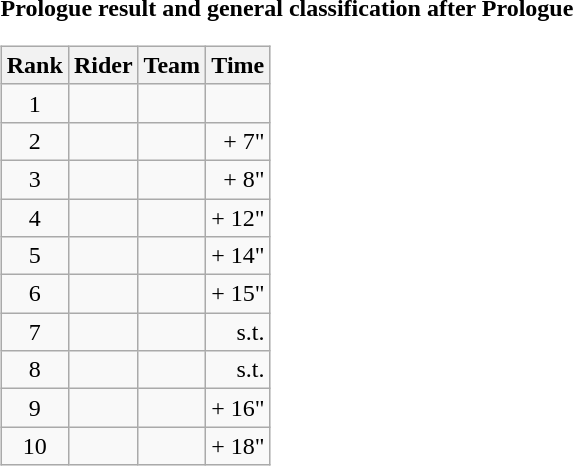<table>
<tr>
<td><strong>Prologue result and general classification after Prologue</strong><br><table class="wikitable">
<tr>
<th scope="col">Rank</th>
<th scope="col">Rider</th>
<th scope="col">Team</th>
<th scope="col">Time</th>
</tr>
<tr>
<td style="text-align:center;">1</td>
<td></td>
<td></td>
<td style="text-align:right;"></td>
</tr>
<tr>
<td style="text-align:center;">2</td>
<td></td>
<td></td>
<td style="text-align:right;">+ 7"</td>
</tr>
<tr>
<td style="text-align:center;">3</td>
<td></td>
<td></td>
<td style="text-align:right;">+ 8"</td>
</tr>
<tr>
<td style="text-align:center;">4</td>
<td></td>
<td></td>
<td style="text-align:right;">+ 12"</td>
</tr>
<tr>
<td style="text-align:center;">5</td>
<td></td>
<td></td>
<td style="text-align:right;">+ 14"</td>
</tr>
<tr>
<td style="text-align:center;">6</td>
<td></td>
<td></td>
<td style="text-align:right;">+ 15"</td>
</tr>
<tr>
<td style="text-align:center;">7</td>
<td></td>
<td></td>
<td style="text-align:right;">s.t.</td>
</tr>
<tr>
<td style="text-align:center;">8</td>
<td></td>
<td></td>
<td style="text-align:right;">s.t.</td>
</tr>
<tr>
<td style="text-align:center;">9</td>
<td></td>
<td></td>
<td style="text-align:right;">+ 16"</td>
</tr>
<tr>
<td style="text-align:center;">10</td>
<td></td>
<td></td>
<td style="text-align:right;">+ 18"</td>
</tr>
</table>
</td>
</tr>
</table>
